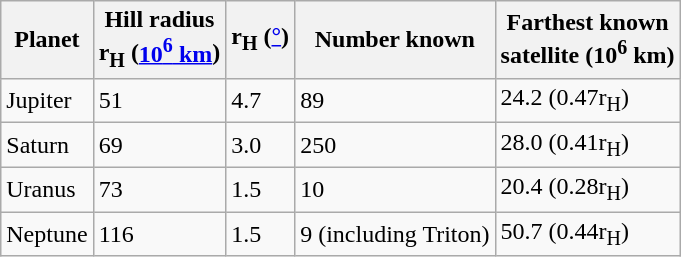<table align="center" class="wikitable" style="margin-left: 1em; margin-right: 0;">
<tr>
<th>Planet</th>
<th>Hill radius<br>r<sub>H</sub> (<a href='#'>10<sup>6</sup> km</a>)</th>
<th>r<sub>H</sub> (<a href='#'>°</a>)</th>
<th>Number known</th>
<th>Farthest known<br>satellite (10<sup>6</sup> km)</th>
</tr>
<tr>
<td>Jupiter</td>
<td>51</td>
<td>4.7</td>
<td>89</td>
<td>24.2 (0.47r<sub>H</sub>)</td>
</tr>
<tr>
<td>Saturn</td>
<td>69</td>
<td>3.0</td>
<td>250</td>
<td>28.0 (0.41r<sub>H</sub>)</td>
</tr>
<tr>
<td>Uranus</td>
<td>73</td>
<td>1.5</td>
<td>10</td>
<td>20.4 (0.28r<sub>H</sub>)</td>
</tr>
<tr>
<td>Neptune</td>
<td>116</td>
<td>1.5</td>
<td>9 (including Triton)</td>
<td>50.7 (0.44r<sub>H</sub>)</td>
</tr>
</table>
